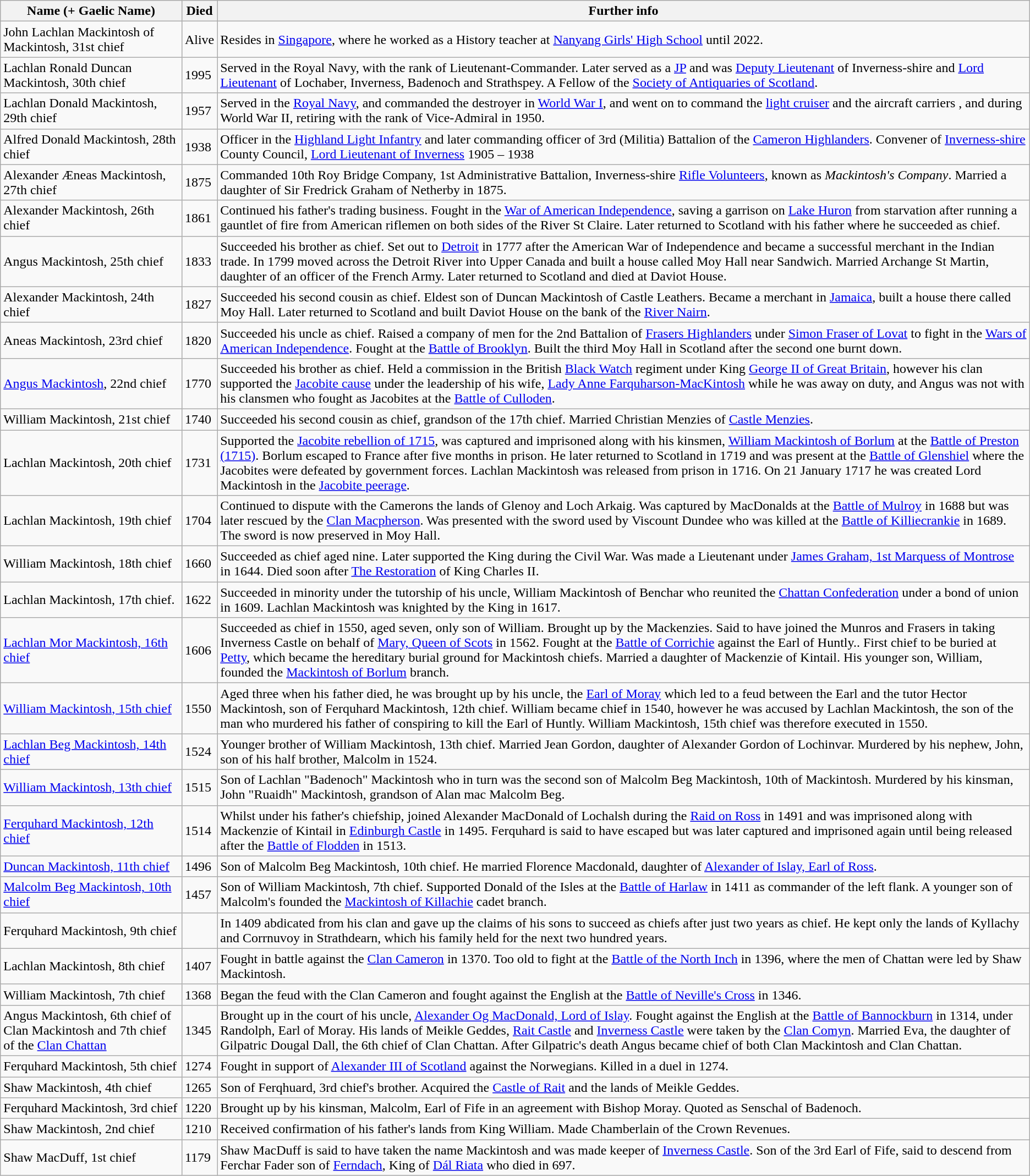<table class="wikitable">
<tr>
<th>Name (+ Gaelic Name)</th>
<th>Died</th>
<th>Further info</th>
</tr>
<tr>
<td>John Lachlan Mackintosh of Mackintosh, 31st chief</td>
<td>Alive</td>
<td>Resides in <a href='#'>Singapore</a>, where he worked as a History teacher at <a href='#'>Nanyang Girls' High School</a> until 2022.</td>
</tr>
<tr>
<td>Lachlan Ronald Duncan Mackintosh, 30th chief</td>
<td>1995</td>
<td>Served in the Royal Navy, with the rank of Lieutenant-Commander. Later served as a <a href='#'>JP</a> and was <a href='#'>Deputy Lieutenant</a> of Inverness-shire and  <a href='#'>Lord Lieutenant</a> of Lochaber, Inverness, Badenoch and Strathspey. A Fellow of the <a href='#'>Society of Antiquaries of Scotland</a>.</td>
</tr>
<tr>
<td>Lachlan Donald Mackintosh, 29th chief</td>
<td>1957</td>
<td>Served in the <a href='#'>Royal Navy</a>, and commanded the destroyer  in <a href='#'>World War I</a>, and went on to command the <a href='#'>light cruiser</a>  and the aircraft carriers ,  and  during World War II, retiring with the rank of Vice-Admiral in 1950.</td>
</tr>
<tr>
<td>Alfred Donald Mackintosh, 28th chief</td>
<td>1938</td>
<td>Officer in the <a href='#'>Highland Light Infantry</a> and later commanding officer of 3rd (Militia) Battalion of the <a href='#'>Cameron Highlanders</a>. Convener of <a href='#'>Inverness-shire</a> County Council, <a href='#'>Lord Lieutenant of Inverness</a> 1905 – 1938</td>
</tr>
<tr>
<td>Alexander Æneas Mackintosh, 27th chief</td>
<td>1875</td>
<td>Commanded 10th Roy Bridge Company, 1st Administrative Battalion, Inverness-shire <a href='#'>Rifle Volunteers</a>, known as <em>Mackintosh's Company</em>. Married a daughter of Sir Fredrick Graham of Netherby in 1875.</td>
</tr>
<tr>
<td>Alexander Mackintosh, 26th chief</td>
<td>1861</td>
<td>Continued his father's trading business. Fought in the <a href='#'>War of American Independence</a>, saving a garrison on <a href='#'>Lake Huron</a> from starvation after running a gauntlet of fire from American riflemen on both sides of the River St Claire. Later returned to Scotland with his father where he succeeded as chief.</td>
</tr>
<tr>
<td>Angus Mackintosh, 25th chief</td>
<td>1833</td>
<td>Succeeded his brother as chief. Set out to <a href='#'>Detroit</a> in 1777 after the American War of Independence and became a successful merchant in the Indian trade. In 1799 moved across the Detroit River into Upper Canada and built a house called Moy Hall near Sandwich. Married Archange St Martin, daughter of an officer of the French Army. Later returned to Scotland and died at Daviot House.</td>
</tr>
<tr>
<td>Alexander Mackintosh, 24th chief</td>
<td>1827</td>
<td>Succeeded his second cousin as chief. Eldest son of Duncan Mackintosh of Castle Leathers. Became a merchant in <a href='#'>Jamaica</a>, built a house there called Moy Hall. Later returned to Scotland and built Daviot House on the bank of the <a href='#'>River Nairn</a>.</td>
</tr>
<tr>
<td>Aneas Mackintosh, 23rd chief</td>
<td>1820</td>
<td>Succeeded his uncle as chief. Raised a company of men for the 2nd Battalion of <a href='#'>Frasers Highlanders</a> under <a href='#'>Simon Fraser of Lovat</a> to fight in the <a href='#'>Wars of American Independence</a>. Fought at the <a href='#'>Battle of Brooklyn</a>. Built the third Moy Hall in Scotland after the second one burnt down.</td>
</tr>
<tr>
<td><a href='#'>Angus Mackintosh</a>, 22nd chief</td>
<td>1770</td>
<td>Succeeded his brother as chief. Held a commission in the British <a href='#'>Black Watch</a> regiment under King <a href='#'>George II of Great Britain</a>, however his clan supported the <a href='#'>Jacobite cause</a> under the leadership of his wife, <a href='#'>Lady Anne Farquharson-MacKintosh</a> while he was away on duty, and Angus was not with his clansmen who fought as Jacobites at the <a href='#'>Battle of Culloden</a>.</td>
</tr>
<tr>
<td>William Mackintosh, 21st chief</td>
<td>1740</td>
<td>Succeeded his second cousin as chief, grandson of the 17th chief. Married Christian Menzies of <a href='#'>Castle Menzies</a>.</td>
</tr>
<tr>
<td>Lachlan Mackintosh, 20th chief</td>
<td>1731</td>
<td>Supported the <a href='#'>Jacobite rebellion of 1715</a>, was captured and imprisoned along with his kinsmen, <a href='#'>William Mackintosh of Borlum</a> at the <a href='#'>Battle of Preston (1715)</a>. Borlum escaped to France after five months in prison. He later returned to Scotland in 1719 and was present at the <a href='#'>Battle of Glenshiel</a> where the Jacobites were defeated by government forces. Lachlan Mackintosh was released from prison in 1716. On 21 January 1717 he was created Lord Mackintosh in the <a href='#'>Jacobite peerage</a>.</td>
</tr>
<tr>
<td>Lachlan Mackintosh, 19th chief</td>
<td>1704</td>
<td>Continued to dispute with the Camerons the lands of Glenoy and Loch Arkaig. Was captured by MacDonalds at the <a href='#'>Battle of Mulroy</a> in 1688 but was later rescued by the <a href='#'>Clan Macpherson</a>. Was presented with the sword used by Viscount Dundee who was killed at the <a href='#'>Battle of Killiecrankie</a> in 1689. The sword is now preserved in Moy Hall.</td>
</tr>
<tr>
<td>William Mackintosh, 18th chief</td>
<td>1660</td>
<td>Succeeded as chief aged nine. Later supported the King during the Civil War. Was made a Lieutenant under <a href='#'>James Graham, 1st Marquess of Montrose</a> in 1644. Died soon after <a href='#'>The Restoration</a> of King Charles II.</td>
</tr>
<tr>
<td>Lachlan Mackintosh, 17th chief.</td>
<td>1622</td>
<td>Succeeded in minority under the tutorship of his uncle, William Mackintosh of Benchar who reunited the <a href='#'>Chattan Confederation</a> under a bond of union in 1609. Lachlan Mackintosh was knighted by the King in 1617.</td>
</tr>
<tr>
<td><a href='#'>Lachlan Mor Mackintosh, 16th chief</a></td>
<td>1606</td>
<td>Succeeded as chief in 1550, aged seven, only son of William. Brought up by the Mackenzies. Said to have joined the Munros and Frasers in taking Inverness Castle on behalf of <a href='#'>Mary, Queen of Scots</a> in 1562. Fought at the <a href='#'>Battle of Corrichie</a> against the Earl of Huntly.. First chief to be buried at <a href='#'>Petty</a>, which became the hereditary burial ground for Mackintosh chiefs. Married a daughter of Mackenzie of Kintail. His younger son, William, founded the <a href='#'>Mackintosh of Borlum</a> branch.</td>
</tr>
<tr>
<td><a href='#'>William Mackintosh, 15th chief</a></td>
<td>1550</td>
<td>Aged three when his father died, he was brought up by his uncle, the <a href='#'>Earl of Moray</a> which led to a feud between the Earl and the tutor Hector Mackintosh, son of Ferquhard Mackintosh, 12th chief. William became chief in 1540, however he was accused by Lachlan Mackintosh, the son of the man who murdered his father of conspiring to kill the Earl of Huntly. William Mackintosh, 15th chief was therefore executed in 1550.</td>
</tr>
<tr>
<td><a href='#'>Lachlan Beg Mackintosh, 14th chief</a></td>
<td>1524</td>
<td>Younger brother of William Mackintosh, 13th chief. Married Jean Gordon, daughter of Alexander Gordon of Lochinvar. Murdered by his nephew, John, son of his half brother, Malcolm in 1524.</td>
</tr>
<tr>
<td><a href='#'>William Mackintosh, 13th chief</a></td>
<td>1515</td>
<td>Son of Lachlan "Badenoch" Mackintosh who in turn was the second son of Malcolm Beg Mackintosh, 10th of Mackintosh. Murdered by his kinsman, John "Ruaidh" Mackintosh, grandson of Alan mac Malcolm Beg.</td>
</tr>
<tr>
<td><a href='#'>Ferquhard Mackintosh, 12th chief</a></td>
<td>1514</td>
<td>Whilst under his father's chiefship, joined Alexander MacDonald of Lochalsh during the <a href='#'>Raid on Ross</a> in 1491 and was imprisoned along with Mackenzie of Kintail in <a href='#'>Edinburgh Castle</a> in 1495. Ferquhard is said to have escaped but was later captured and imprisoned again until being released after the <a href='#'>Battle of Flodden</a> in 1513.</td>
</tr>
<tr>
<td><a href='#'>Duncan Mackintosh, 11th chief</a></td>
<td>1496</td>
<td>Son of Malcolm Beg Mackintosh, 10th chief. He married Florence Macdonald, daughter of <a href='#'>Alexander of Islay, Earl of Ross</a>.</td>
</tr>
<tr>
<td><a href='#'>Malcolm Beg Mackintosh, 10th chief</a></td>
<td>1457</td>
<td>Son of William Mackintosh, 7th chief. Supported Donald of the Isles at the <a href='#'>Battle of Harlaw</a> in 1411 as commander of the left flank. A younger son of Malcolm's founded the <a href='#'>Mackintosh of Killachie</a> cadet branch.</td>
</tr>
<tr>
<td>Ferquhard Mackintosh, 9th chief</td>
<td></td>
<td>In 1409 abdicated from his clan and gave up the claims of his sons to succeed as chiefs after just two years as chief. He kept only the lands of Kyllachy and Corrnuvoy in Strathdearn, which his family held for the next two hundred years.</td>
</tr>
<tr>
<td>Lachlan Mackintosh, 8th chief</td>
<td>1407</td>
<td>Fought in battle against the <a href='#'>Clan Cameron</a> in 1370. Too old to fight at the <a href='#'>Battle of the North Inch</a> in 1396, where the men of Chattan were led by Shaw Mackintosh.</td>
</tr>
<tr>
<td>William Mackintosh, 7th chief</td>
<td>1368</td>
<td>Began the feud with the Clan Cameron and fought against the English at the <a href='#'>Battle of Neville's Cross</a> in 1346.</td>
</tr>
<tr>
<td>Angus Mackintosh, 6th chief of Clan Mackintosh and 7th chief of the <a href='#'>Clan Chattan</a></td>
<td>1345</td>
<td>Brought up in the court of his uncle, <a href='#'>Alexander Og MacDonald, Lord of Islay</a>. Fought against the English at the <a href='#'>Battle of Bannockburn</a> in 1314, under Randolph, Earl of Moray. His lands of Meikle Geddes, <a href='#'>Rait Castle</a> and <a href='#'>Inverness Castle</a> were taken by the <a href='#'>Clan Comyn</a>. Married Eva, the daughter of Gilpatric Dougal Dall, the 6th chief of Clan Chattan. After Gilpatric's death Angus became chief of both Clan Mackintosh and Clan Chattan.</td>
</tr>
<tr>
<td>Ferquhard Mackintosh, 5th chief</td>
<td>1274</td>
<td>Fought in support of <a href='#'>Alexander III of Scotland</a> against the Norwegians. Killed in a duel in 1274.</td>
</tr>
<tr>
<td>Shaw Mackintosh, 4th chief</td>
<td>1265</td>
<td>Son of Ferqhuard, 3rd chief's brother. Acquired the <a href='#'>Castle of Rait</a> and the lands of Meikle Geddes.</td>
</tr>
<tr>
<td>Ferquhard Mackintosh, 3rd chief</td>
<td>1220</td>
<td>Brought up by his kinsman, Malcolm, Earl of Fife in an agreement with Bishop Moray. Quoted as Senschal of Badenoch.</td>
</tr>
<tr>
<td>Shaw Mackintosh, 2nd chief</td>
<td>1210</td>
<td>Received confirmation of his father's lands from King William. Made Chamberlain of the Crown Revenues.</td>
</tr>
<tr>
<td>Shaw MacDuff, 1st chief</td>
<td>1179</td>
<td>Shaw MacDuff is said to have taken the name Mackintosh and was made keeper of <a href='#'>Inverness Castle</a>. Son of the 3rd Earl of Fife, said to descend from Ferchar Fader son of <a href='#'>Ferndach</a>, King of <a href='#'>Dál Riata</a> who died in 697.</td>
</tr>
</table>
